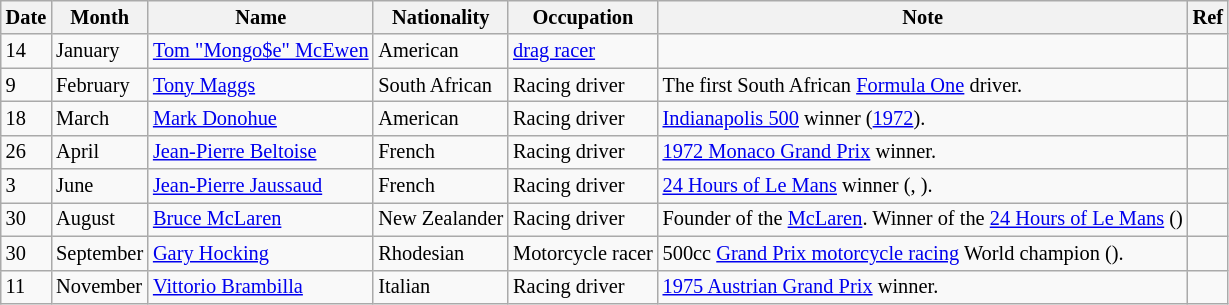<table class="wikitable" style="font-size:85%;">
<tr>
<th>Date</th>
<th>Month</th>
<th>Name</th>
<th>Nationality</th>
<th>Occupation</th>
<th>Note</th>
<th>Ref</th>
</tr>
<tr>
<td>14</td>
<td>January</td>
<td><a href='#'>Tom "Mongo$e" McEwen</a></td>
<td>American</td>
<td><a href='#'>drag racer</a></td>
<td></td>
<td></td>
</tr>
<tr>
<td>9</td>
<td>February</td>
<td><a href='#'>Tony Maggs</a></td>
<td>South African</td>
<td>Racing driver</td>
<td>The first South African <a href='#'>Formula One</a> driver.</td>
<td></td>
</tr>
<tr>
<td>18</td>
<td>March</td>
<td><a href='#'>Mark Donohue</a></td>
<td>American</td>
<td>Racing driver</td>
<td><a href='#'>Indianapolis 500</a> winner (<a href='#'>1972</a>).</td>
<td></td>
</tr>
<tr>
<td>26</td>
<td>April</td>
<td><a href='#'>Jean-Pierre Beltoise</a></td>
<td>French</td>
<td>Racing driver</td>
<td><a href='#'>1972 Monaco Grand Prix</a> winner.</td>
<td></td>
</tr>
<tr>
<td>3</td>
<td>June</td>
<td><a href='#'>Jean-Pierre Jaussaud</a></td>
<td>French</td>
<td>Racing driver</td>
<td><a href='#'>24 Hours of Le Mans</a> winner (, ).</td>
<td></td>
</tr>
<tr>
<td>30</td>
<td>August</td>
<td><a href='#'>Bruce McLaren</a></td>
<td>New Zealander</td>
<td>Racing driver</td>
<td>Founder of the <a href='#'>McLaren</a>. Winner of the <a href='#'>24 Hours of Le Mans</a> ()</td>
<td></td>
</tr>
<tr>
<td>30</td>
<td>September</td>
<td><a href='#'>Gary Hocking</a></td>
<td>Rhodesian</td>
<td>Motorcycle racer</td>
<td>500cc <a href='#'>Grand Prix motorcycle racing</a> World champion ().</td>
<td></td>
</tr>
<tr>
<td>11</td>
<td>November</td>
<td><a href='#'>Vittorio Brambilla</a></td>
<td>Italian</td>
<td>Racing driver</td>
<td><a href='#'>1975 Austrian Grand Prix</a> winner.</td>
<td></td>
</tr>
</table>
